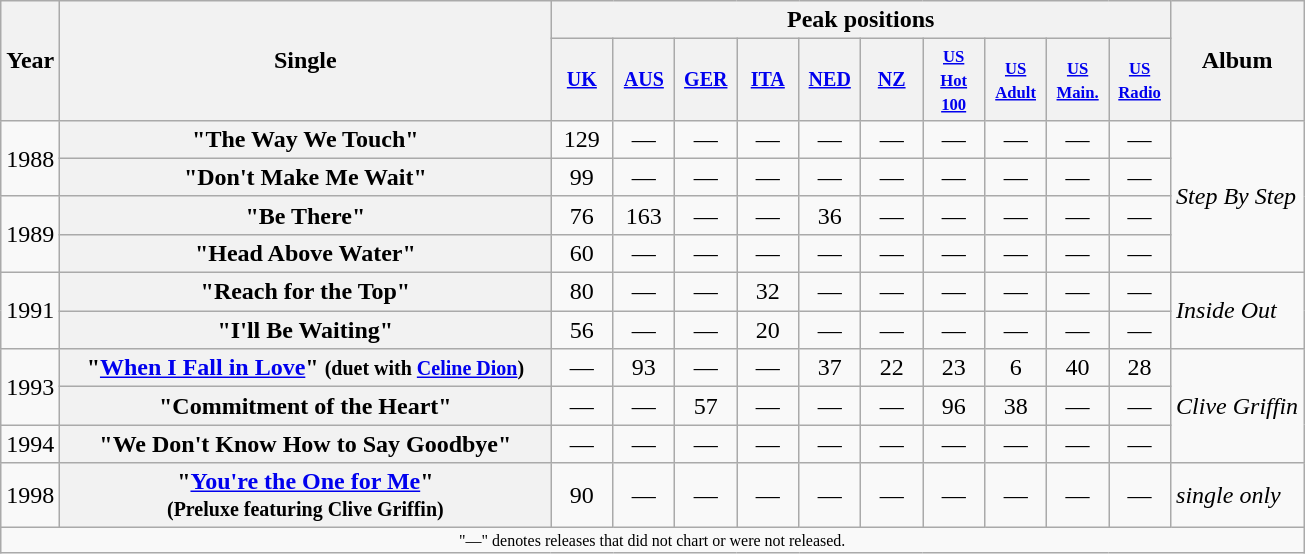<table class="wikitable plainrowheaders" style="text-align:center;">
<tr>
<th rowspan="2">Year</th>
<th rowspan="2" style="width:20em;">Single</th>
<th colspan="10">Peak positions</th>
<th rowspan="2">Album</th>
</tr>
<tr style="font-size:smaller;">
<th style="width:35px;"><a href='#'>UK</a><br></th>
<th style="width:35px;"><a href='#'>AUS</a><br></th>
<th style="width:35px;"><a href='#'>GER</a><br></th>
<th style="width:35px;"><a href='#'>ITA</a><br></th>
<th style="width:35px;"><a href='#'>NED</a><br></th>
<th style="width:35px;"><a href='#'>NZ</a><br></th>
<th style="width:35px;"><small><a href='#'>US<br>Hot 100</a><br></small></th>
<th style="width:35px;"><small><a href='#'>US<br>Adult</a><br></small></th>
<th style="width:35px;"><small><a href='#'>US<br>Main.</a><br></small></th>
<th style="width:35px;"><small><a href='#'>US<br>Radio</a><br></small></th>
</tr>
<tr>
<td rowspan="2">1988</td>
<th scope="row">"The Way We Touch"</th>
<td>129</td>
<td>—</td>
<td>—</td>
<td>—</td>
<td>—</td>
<td>—</td>
<td>—</td>
<td>—</td>
<td>—</td>
<td>—</td>
<td style="text-align:left;" rowspan="4"><em>Step By Step</em></td>
</tr>
<tr>
<th scope="row">"Don't Make Me Wait"</th>
<td>99</td>
<td>—</td>
<td>—</td>
<td>—</td>
<td>—</td>
<td>—</td>
<td>—</td>
<td>—</td>
<td>—</td>
<td>—</td>
</tr>
<tr>
<td rowspan="2">1989</td>
<th scope="row">"Be There"</th>
<td>76</td>
<td>163</td>
<td>—</td>
<td>—</td>
<td>36</td>
<td>—</td>
<td>—</td>
<td>—</td>
<td>—</td>
<td>—</td>
</tr>
<tr>
<th scope="row">"Head Above Water"</th>
<td>60</td>
<td>—</td>
<td>—</td>
<td>—</td>
<td>—</td>
<td>—</td>
<td>—</td>
<td>—</td>
<td>—</td>
<td>—</td>
</tr>
<tr>
<td rowspan="2">1991</td>
<th scope="row">"Reach for the Top"</th>
<td>80</td>
<td>—</td>
<td>—</td>
<td>32</td>
<td>—</td>
<td>—</td>
<td>—</td>
<td>—</td>
<td>—</td>
<td>—</td>
<td style="text-align:left;" rowspan="2"><em>Inside Out</em></td>
</tr>
<tr>
<th scope="row">"I'll Be Waiting"</th>
<td>56</td>
<td>—</td>
<td>—</td>
<td>20</td>
<td>—</td>
<td>—</td>
<td>—</td>
<td>—</td>
<td>—</td>
<td>—</td>
</tr>
<tr>
<td rowspan="2">1993</td>
<th scope="row">"<a href='#'>When I Fall in Love</a>" <small>(duet with <a href='#'>Celine Dion</a>)</small></th>
<td>—</td>
<td>93</td>
<td>—</td>
<td>—</td>
<td>37</td>
<td>22</td>
<td>23</td>
<td>6</td>
<td>40</td>
<td>28</td>
<td style="text-align:left;" rowspan="3"><em>Clive Griffin</em></td>
</tr>
<tr>
<th scope="row">"Commitment of the Heart"</th>
<td>—</td>
<td>—</td>
<td>57</td>
<td>—</td>
<td>—</td>
<td>—</td>
<td>96</td>
<td>38</td>
<td>—</td>
<td>—</td>
</tr>
<tr>
<td rowspan="1">1994</td>
<th scope="row">"We Don't Know How to Say Goodbye"</th>
<td>—</td>
<td>—</td>
<td>—</td>
<td>—</td>
<td>—</td>
<td>—</td>
<td>—</td>
<td>—</td>
<td>—</td>
<td>—</td>
</tr>
<tr>
<td rowspan="1">1998</td>
<th scope="row">"<a href='#'>You're the One for Me</a>" <small><br>(Preluxe featuring Clive Griffin)</small></th>
<td>90</td>
<td>—</td>
<td>—</td>
<td>—</td>
<td>—</td>
<td>—</td>
<td>—</td>
<td>—</td>
<td>—</td>
<td>—</td>
<td style="text-align:left;"><em>single only</em></td>
</tr>
<tr>
<td colspan="17" style="text-align:center; font-size:8pt;">"—" denotes releases that did not chart or were not released.</td>
</tr>
</table>
